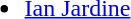<table style="width:100%;">
<tr>
<td style="vertical-align:top; width:20%;"><br><ul><li> <a href='#'>Ian Jardine</a></li></ul></td>
<td style="vertical-align:top; width:20%;"></td>
<td style="vertical-align:top; width:20%;"></td>
<td style="vertical-align:top; width:20%;"></td>
</tr>
</table>
